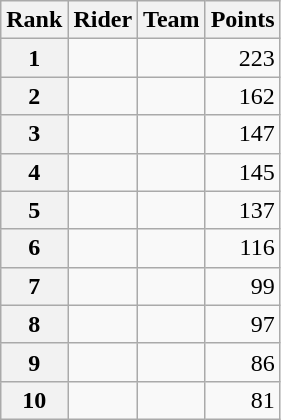<table class="wikitable">
<tr>
<th scope="col">Rank</th>
<th scope="col">Rider</th>
<th scope="col">Team</th>
<th scope="col">Points</th>
</tr>
<tr>
<th scope="row">1</th>
<td> </td>
<td></td>
<td style="text-align:right;">223</td>
</tr>
<tr>
<th scope="row">2</th>
<td></td>
<td></td>
<td style="text-align:right;">162</td>
</tr>
<tr>
<th scope="row">3</th>
<td></td>
<td></td>
<td style="text-align:right;">147</td>
</tr>
<tr>
<th scope="row">4</th>
<td></td>
<td></td>
<td style="text-align:right;">145</td>
</tr>
<tr>
<th scope="row">5</th>
<td> </td>
<td></td>
<td style="text-align:right;">137</td>
</tr>
<tr>
<th scope="row">6</th>
<td></td>
<td></td>
<td style="text-align:right;">116</td>
</tr>
<tr>
<th scope="row">7</th>
<td></td>
<td></td>
<td style="text-align:right;">99</td>
</tr>
<tr>
<th scope="row">8</th>
<td></td>
<td></td>
<td style="text-align:right;">97</td>
</tr>
<tr>
<th scope="row">9</th>
<td></td>
<td></td>
<td style="text-align:right;">86</td>
</tr>
<tr>
<th scope="row">10</th>
<td></td>
<td></td>
<td style="text-align:right;">81</td>
</tr>
</table>
